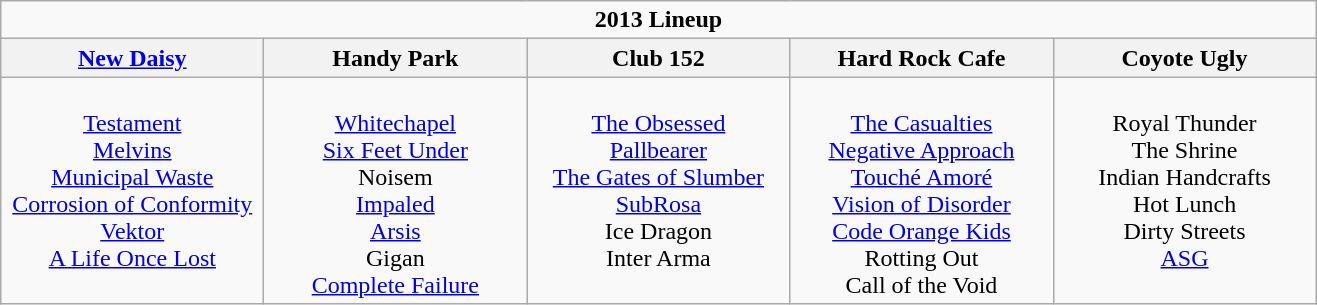<table class="wikitable">
<tr>
<td colspan="5" align="center"><strong>2013 Lineup</strong></td>
</tr>
<tr>
<th><a href='#'>New Daisy</a></th>
<th>Handy Park</th>
<th>Club 152</th>
<th>Hard Rock Cafe</th>
<th>Coyote Ugly</th>
</tr>
<tr>
<td valign="top" align="center" width=168><br><a href='#'>Testament</a><br>
<a href='#'>Melvins</a><br>
<a href='#'>Municipal Waste</a><br>
<a href='#'>Corrosion of Conformity</a><br>
<a href='#'>Vektor</a><br>
<a href='#'>A Life Once Lost</a></td>
<td valign="top" align="center" width=168><br><a href='#'>Whitechapel</a><br>
<a href='#'>Six Feet Under</a><br>
Noisem<br>
<a href='#'>Impaled</a><br>
<a href='#'>Arsis</a><br>
Gigan<br>
<a href='#'>Complete Failure</a></td>
<td valign="top" align="center" width=168><br><a href='#'>The Obsessed</a><br>
<a href='#'>Pallbearer</a><br>
<a href='#'>The Gates of Slumber</a><br>
<a href='#'>SubRosa</a><br>
Ice Dragon<br>
Inter Arma</td>
<td valign="top" align="center" width=168><br><a href='#'>The Casualties</a><br>
<a href='#'>Negative Approach</a><br>
<a href='#'>Touché Amoré</a><br>
<a href='#'>Vision of Disorder</a><br>
<a href='#'>Code Orange Kids</a><br>
Rotting Out<br>
Call of the Void</td>
<td valign="top" align="center" width=168><br>Royal Thunder<br>
The Shrine<br>
Indian Handcrafts<br>
Hot Lunch<br>
Dirty Streets<br>
<a href='#'>ASG</a></td>
</tr>
</table>
